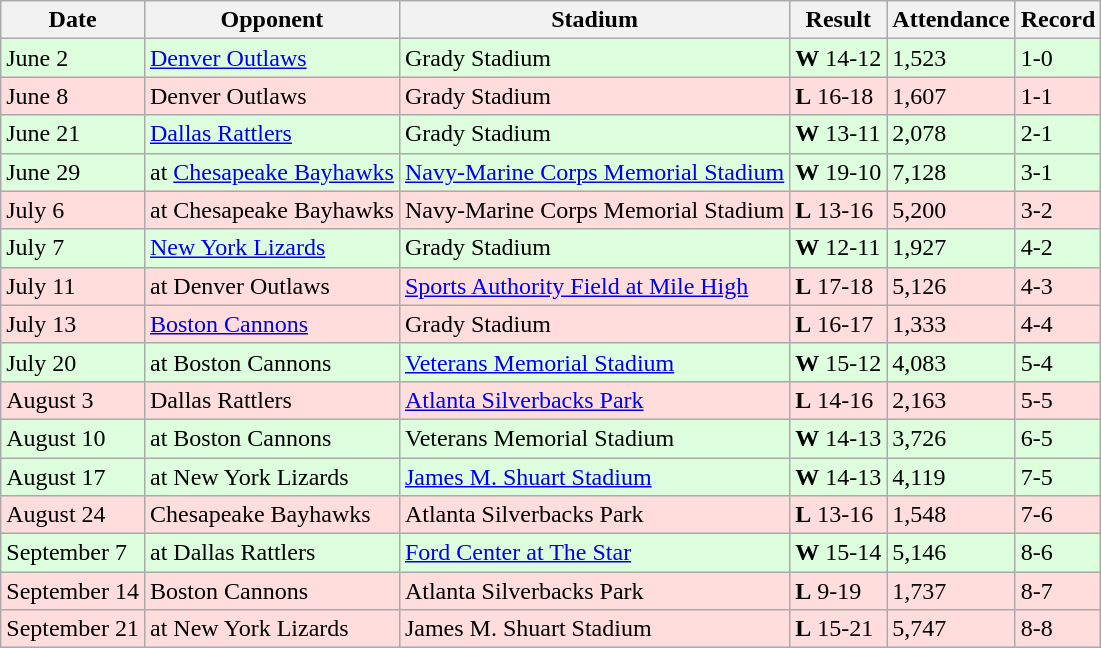<table class="wikitable" text-align:center;>
<tr>
<th>Date</th>
<th>Opponent</th>
<th>Stadium</th>
<th>Result</th>
<th>Attendance</th>
<th>Record</th>
</tr>
<tr bgcolor=DDFFDD>
<td>June 2</td>
<td><a href='#'>Denver Outlaws</a></td>
<td>Grady Stadium</td>
<td><strong>W</strong> 14-12</td>
<td>1,523</td>
<td>1-0</td>
</tr>
<tr bgcolor=FFDDDD>
<td>June 8</td>
<td>Denver Outlaws</td>
<td>Grady Stadium</td>
<td><strong>L</strong> 16-18</td>
<td>1,607</td>
<td>1-1</td>
</tr>
<tr bgcolor=DDFFDD>
<td>June 21</td>
<td><a href='#'>Dallas Rattlers</a></td>
<td>Grady Stadium</td>
<td><strong>W</strong> 13-11</td>
<td>2,078</td>
<td>2-1</td>
</tr>
<tr bgcolor=DDFFDD>
<td>June 29</td>
<td>at <a href='#'>Chesapeake Bayhawks</a></td>
<td><a href='#'>Navy-Marine Corps Memorial Stadium</a></td>
<td><strong>W</strong> 19-10</td>
<td>7,128</td>
<td>3-1</td>
</tr>
<tr bgcolor=FFDDDD>
<td>July 6</td>
<td>at Chesapeake Bayhawks</td>
<td>Navy-Marine Corps Memorial Stadium</td>
<td><strong>L</strong> 13-16</td>
<td>5,200</td>
<td>3-2</td>
</tr>
<tr bgcolor=DDFFDD>
<td>July 7</td>
<td><a href='#'>New York Lizards</a></td>
<td>Grady Stadium</td>
<td><strong>W</strong> 12-11</td>
<td>1,927</td>
<td>4-2</td>
</tr>
<tr bgcolor=FFDDDD>
<td>July 11</td>
<td>at Denver Outlaws</td>
<td><a href='#'>Sports Authority Field at Mile High</a></td>
<td><strong>L</strong> 17-18</td>
<td>5,126</td>
<td>4-3</td>
</tr>
<tr bgcolor=FFDDDD>
<td>July 13</td>
<td><a href='#'>Boston Cannons</a></td>
<td>Grady Stadium</td>
<td><strong>L</strong> 16-17</td>
<td>1,333</td>
<td>4-4</td>
</tr>
<tr bgcolor=DDFFDD>
<td>July 20</td>
<td>at Boston Cannons</td>
<td><a href='#'>Veterans Memorial Stadium</a></td>
<td><strong>W</strong> 15-12</td>
<td>4,083</td>
<td>5-4</td>
</tr>
<tr bgcolor=FFDDDD>
<td>August 3</td>
<td>Dallas Rattlers</td>
<td><a href='#'>Atlanta Silverbacks Park</a></td>
<td><strong>L</strong> 14-16</td>
<td>2,163</td>
<td>5-5</td>
</tr>
<tr bgcolor=DDFFDD>
<td>August 10</td>
<td>at Boston Cannons</td>
<td>Veterans Memorial Stadium</td>
<td><strong>W</strong> 14-13</td>
<td>3,726</td>
<td>6-5</td>
</tr>
<tr bgcolor=DDFFDD>
<td>August 17</td>
<td>at New York Lizards</td>
<td><a href='#'>James M. Shuart Stadium</a></td>
<td><strong>W</strong> 14-13 </td>
<td>4,119</td>
<td>7-5</td>
</tr>
<tr bgcolor=FFDDDD>
<td>August 24</td>
<td>Chesapeake Bayhawks</td>
<td>Atlanta Silverbacks Park</td>
<td><strong>L</strong> 13-16</td>
<td>1,548</td>
<td>7-6</td>
</tr>
<tr bgcolor=DDFFDD>
<td>September 7</td>
<td>at Dallas Rattlers</td>
<td><a href='#'>Ford Center at The Star</a></td>
<td><strong>W</strong> 15-14</td>
<td>5,146</td>
<td>8-6</td>
</tr>
<tr bgcolor=FFDDDD>
<td>September 14</td>
<td>Boston Cannons</td>
<td>Atlanta Silverbacks Park</td>
<td><strong>L</strong> 9-19</td>
<td>1,737</td>
<td>8-7</td>
</tr>
<tr bgcolor=FFDDDD>
<td>September 21</td>
<td>at New York Lizards</td>
<td>James M. Shuart Stadium</td>
<td><strong>L</strong> 15-21</td>
<td>5,747</td>
<td>8-8</td>
</tr>
</table>
